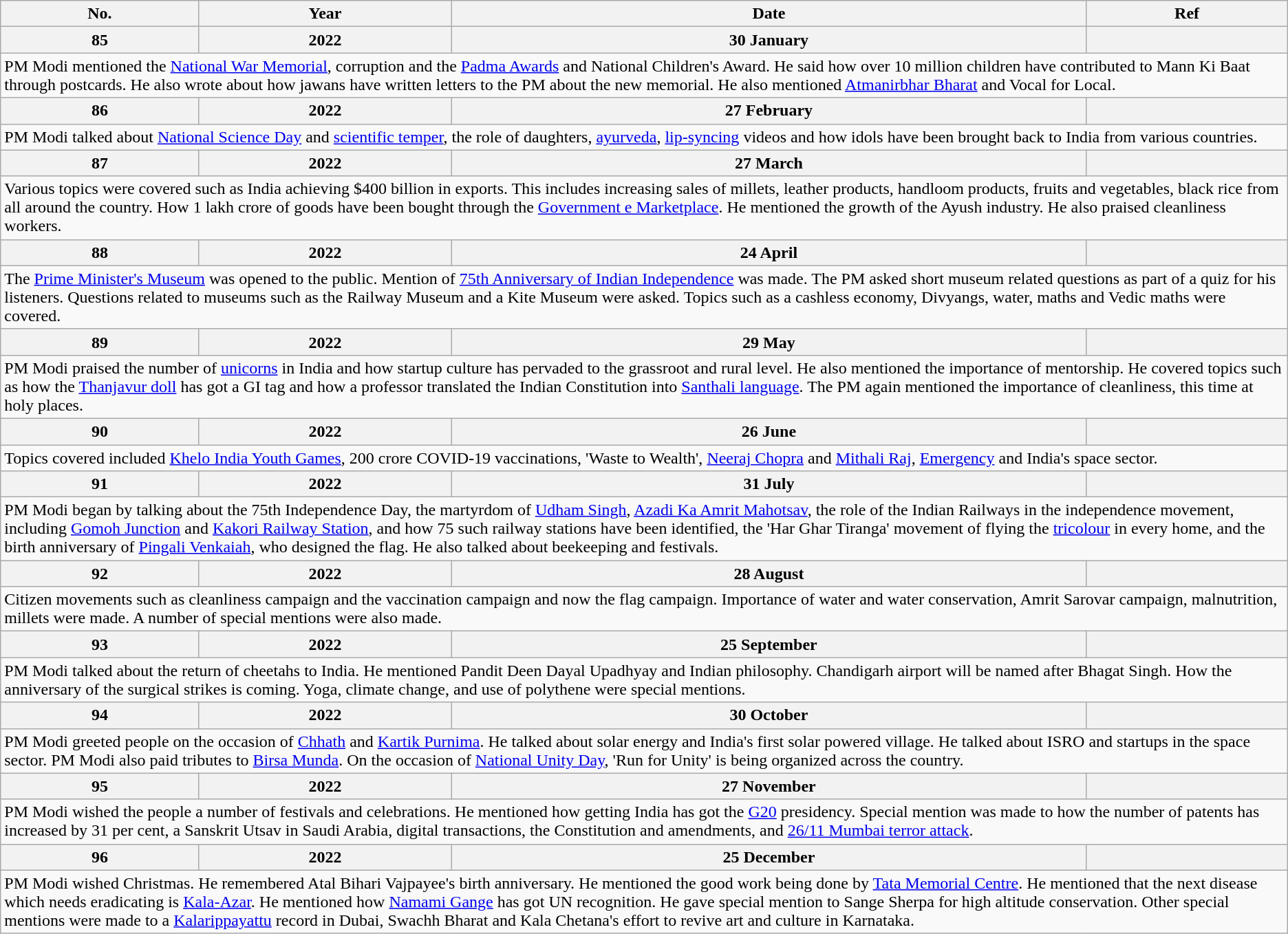<table class="wikitable">
<tr>
<th>No.</th>
<th>Year</th>
<th>Date</th>
<th>Ref</th>
</tr>
<tr>
<th>85</th>
<th>2022</th>
<th>30 January</th>
<th></th>
</tr>
<tr>
<td colspan="4">PM Modi mentioned the <a href='#'>National War Memorial</a>, corruption and the <a href='#'>Padma Awards</a> and National Children's Award. He said how over 10 million children have contributed to Mann Ki Baat through postcards. He also wrote about how jawans have written letters to the PM about the new memorial. He also mentioned <a href='#'>Atmanirbhar Bharat</a> and Vocal for Local.</td>
</tr>
<tr>
<th>86</th>
<th>2022</th>
<th>27 February</th>
<th></th>
</tr>
<tr>
<td colspan="4">PM Modi talked about <a href='#'>National Science Day</a> and <a href='#'>scientific temper</a>, the role of daughters, <a href='#'>ayurveda</a>, <a href='#'>lip-syncing</a> videos and how idols have been brought back to India from various countries.</td>
</tr>
<tr>
<th>87</th>
<th>2022</th>
<th>27 March</th>
<th></th>
</tr>
<tr>
<td colspan="4">Various topics were covered such as India achieving $400 billion in exports. This includes increasing sales of millets, leather products, handloom products, fruits and vegetables, black rice from all around the country. How 1 lakh crore of goods have been bought through the <a href='#'>Government e Marketplace</a>. He mentioned the growth of the Ayush industry. He also praised cleanliness workers.</td>
</tr>
<tr>
<th>88</th>
<th>2022</th>
<th>24 April</th>
<th></th>
</tr>
<tr>
<td colspan="4">The <a href='#'>Prime Minister's Museum</a> was opened to the public. Mention of <a href='#'>75th Anniversary of Indian Independence</a> was made. The PM asked short museum related questions as part of a quiz for his listeners. Questions related to museums such as the Railway Museum and a Kite Museum were asked. Topics such as a cashless economy, Divyangs, water, maths and Vedic maths were covered.</td>
</tr>
<tr>
<th>89</th>
<th>2022</th>
<th>29 May</th>
<th></th>
</tr>
<tr>
<td colspan="4">PM Modi praised the number of <a href='#'>unicorns</a> in India and how startup culture has pervaded to the grassroot and rural level. He also mentioned the importance of mentorship. He covered topics such as how the <a href='#'>Thanjavur doll</a> has got a GI tag and how a professor translated the Indian Constitution into <a href='#'>Santhali language</a>. The PM again mentioned the importance of cleanliness, this time at holy places.</td>
</tr>
<tr>
<th>90</th>
<th>2022</th>
<th>26 June</th>
<th></th>
</tr>
<tr>
<td colspan="4">Topics covered included <a href='#'>Khelo India Youth Games</a>, 200 crore COVID-19 vaccinations, 'Waste to Wealth', <a href='#'>Neeraj Chopra</a> and <a href='#'>Mithali Raj</a>, <a href='#'>Emergency</a> and India's space sector.</td>
</tr>
<tr>
<th>91</th>
<th>2022</th>
<th>31 July</th>
<th></th>
</tr>
<tr>
<td colspan="4">PM Modi began by talking about the 75th Independence Day, the martyrdom of <a href='#'>Udham Singh</a>, <a href='#'>Azadi Ka Amrit Mahotsav</a>, the role of the Indian Railways in the independence movement, including <a href='#'>Gomoh Junction</a> and <a href='#'>Kakori Railway Station</a>, and how 75 such railway stations have been identified, the 'Har Ghar Tiranga' movement of flying the <a href='#'>tricolour</a> in every home, and the birth anniversary of <a href='#'>Pingali Venkaiah</a>, who designed the flag. He also talked about beekeeping and festivals.</td>
</tr>
<tr>
<th>92</th>
<th>2022</th>
<th>28 August</th>
<th></th>
</tr>
<tr>
<td colspan="4">Citizen movements such as cleanliness campaign and the vaccination campaign and now the flag campaign. Importance of water and water conservation, Amrit Sarovar campaign, malnutrition, millets were made. A number of special mentions were also made.</td>
</tr>
<tr>
<th>93</th>
<th>2022</th>
<th>25 September</th>
<th></th>
</tr>
<tr>
<td colspan="4">PM Modi talked about the return of cheetahs to India. He mentioned Pandit Deen Dayal Upadhyay and Indian philosophy. Chandigarh airport will be named after Bhagat Singh. How the anniversary of the surgical strikes is coming. Yoga, climate change, and use of polythene were special mentions.</td>
</tr>
<tr>
<th>94</th>
<th>2022</th>
<th>30 October</th>
<th></th>
</tr>
<tr>
<td colspan="4">PM Modi greeted people on the occasion of <a href='#'>Chhath</a> and <a href='#'>Kartik Purnima</a>. He talked about solar energy and India's first solar powered village. He talked about ISRO and startups in the space sector. PM Modi also paid tributes to <a href='#'>Birsa Munda</a>. On the occasion of <a href='#'>National Unity Day</a>, 'Run for Unity' is being organized across the country.</td>
</tr>
<tr>
<th>95</th>
<th>2022</th>
<th>27 November</th>
<th></th>
</tr>
<tr>
<td colspan="4">PM Modi wished the people a number of festivals and celebrations. He mentioned how getting India has got the <a href='#'>G20</a> presidency. Special mention was made to how the number of patents has increased by 31 per cent, a Sanskrit Utsav in Saudi Arabia, digital transactions, the Constitution and amendments, and <a href='#'>26/11 Mumbai terror attack</a>.</td>
</tr>
<tr>
<th>96</th>
<th>2022</th>
<th>25 December</th>
<th></th>
</tr>
<tr>
<td colspan="4">PM Modi wished Christmas. He remembered Atal Bihari Vajpayee's birth anniversary. He mentioned the good work being done by <a href='#'>Tata Memorial Centre</a>. He mentioned that the next disease which needs eradicating is <a href='#'>Kala-Azar</a>. He mentioned how <a href='#'>Namami Gange</a> has got UN recognition. He gave special mention to Sange Sherpa for high altitude conservation. Other special mentions were made to a <a href='#'>Kalarippayattu</a> record in Dubai, Swachh Bharat and Kala Chetana's effort to revive art and culture in Karnataka.</td>
</tr>
</table>
